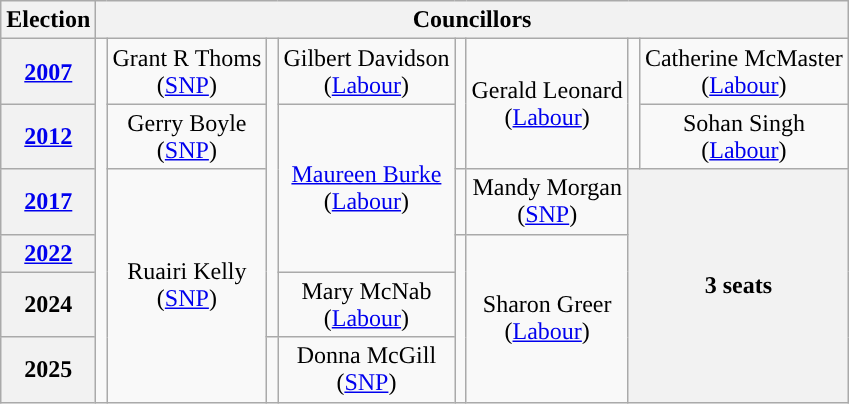<table class="wikitable" style="text-align:center">
<tr>
<th>Election</th>
<th colspan=8>Councillors</th>
</tr>
<tr>
<th><a href='#'>2007</a></th>
<td rowspan=6; style="background-color: "></td>
<td rowspan=1>Grant R Thoms<br>(<a href='#'>SNP</a>)</td>
<td rowspan=5; style="background-color: "></td>
<td rowspan=1>Gilbert Davidson<br>(<a href='#'>Labour</a>)</td>
<td rowspan=2; style="background-color: "></td>
<td rowspan=2>Gerald Leonard<br>(<a href='#'>Labour</a>)</td>
<td rowspan=2; style="background-color: "></td>
<td rowspan=1>Catherine McMaster<br>(<a href='#'>Labour</a>)</td>
</tr>
<tr>
<th><a href='#'>2012</a></th>
<td rowspan=1>Gerry Boyle<br>(<a href='#'>SNP</a>)</td>
<td rowspan=3><a href='#'>Maureen Burke</a><br>(<a href='#'>Labour</a>)</td>
<td rowspan=1>Sohan Singh<br>(<a href='#'>Labour</a>)</td>
</tr>
<tr>
<th><a href='#'>2017</a></th>
<td rowspan=4>Ruairi Kelly<br>(<a href='#'>SNP</a>)</td>
<td rowspan=1; style="background-color: "></td>
<td rowspan=1>Mandy Morgan<br>(<a href='#'>SNP</a>)</td>
<th colspan=2; rowspan=4>3 seats</th>
</tr>
<tr>
<th><a href='#'>2022</a></th>
<td rowspan=3; style="background-color: "></td>
<td rowspan=3>Sharon Greer<br>(<a href='#'>Labour</a>)</td>
</tr>
<tr>
<th>2024</th>
<td rowspan=1>Mary McNab<br>(<a href='#'>Labour</a>)</td>
</tr>
<tr>
<th>2025</th>
<td rowspan=1; style="background-color: "></td>
<td rowspan=1>Donna McGill<br>(<a href='#'>SNP</a>)</td>
</tr>
</table>
